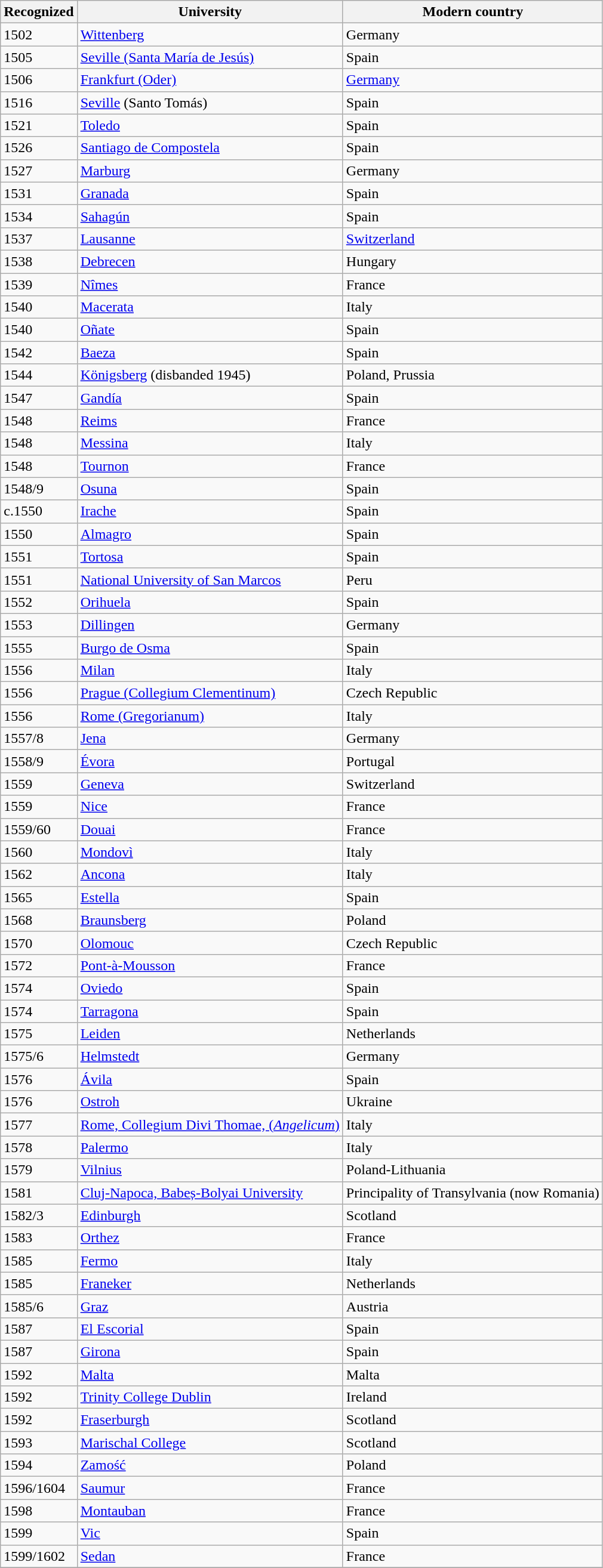<table class="wikitable sortable">
<tr>
<th>Recognized</th>
<th>University</th>
<th>Modern country</th>
</tr>
<tr>
<td>1502</td>
<td><a href='#'>Wittenberg</a></td>
<td>Germany</td>
</tr>
<tr>
<td>1505</td>
<td><a href='#'>Seville (Santa María de Jesús)</a></td>
<td>Spain</td>
</tr>
<tr>
<td>1506</td>
<td><a href='#'>Frankfurt (Oder)</a></td>
<td><a href='#'>Germany</a></td>
</tr>
<tr>
<td>1516</td>
<td><a href='#'>Seville</a> (Santo Tomás)</td>
<td>Spain</td>
</tr>
<tr>
<td>1521</td>
<td><a href='#'>Toledo</a></td>
<td>Spain</td>
</tr>
<tr>
<td>1526</td>
<td><a href='#'>Santiago de Compostela</a></td>
<td>Spain</td>
</tr>
<tr>
<td>1527</td>
<td><a href='#'>Marburg</a></td>
<td>Germany</td>
</tr>
<tr>
<td>1531</td>
<td><a href='#'>Granada</a></td>
<td>Spain</td>
</tr>
<tr>
<td>1534</td>
<td><a href='#'>Sahagún</a></td>
<td>Spain</td>
</tr>
<tr>
<td>1537</td>
<td><a href='#'>Lausanne</a></td>
<td><a href='#'>Switzerland</a></td>
</tr>
<tr>
<td>1538</td>
<td><a href='#'>Debrecen</a></td>
<td>Hungary</td>
</tr>
<tr>
<td>1539</td>
<td><a href='#'>Nîmes</a></td>
<td>France</td>
</tr>
<tr>
<td>1540</td>
<td><a href='#'>Macerata</a></td>
<td>Italy</td>
</tr>
<tr>
<td>1540</td>
<td><a href='#'>Oñate</a> </td>
<td>Spain</td>
</tr>
<tr>
<td>1542</td>
<td><a href='#'>Baeza</a></td>
<td>Spain</td>
</tr>
<tr>
<td>1544</td>
<td><a href='#'>Königsberg</a> (disbanded 1945)</td>
<td>Poland, Prussia</td>
</tr>
<tr>
<td>1547</td>
<td><a href='#'>Gandía</a></td>
<td>Spain</td>
</tr>
<tr>
<td>1548</td>
<td><a href='#'>Reims</a></td>
<td>France</td>
</tr>
<tr>
<td>1548</td>
<td><a href='#'>Messina</a></td>
<td>Italy</td>
</tr>
<tr>
<td>1548</td>
<td><a href='#'>Tournon</a></td>
<td>France</td>
</tr>
<tr>
<td>1548/9</td>
<td><a href='#'>Osuna</a></td>
<td>Spain</td>
</tr>
<tr>
<td>c.1550</td>
<td><a href='#'>Irache</a></td>
<td>Spain</td>
</tr>
<tr>
<td>1550</td>
<td><a href='#'>Almagro</a> </td>
<td>Spain</td>
</tr>
<tr>
<td>1551</td>
<td><a href='#'>Tortosa</a></td>
<td>Spain</td>
</tr>
<tr>
<td>1551</td>
<td><a href='#'>National University of San Marcos</a></td>
<td>Peru</td>
</tr>
<tr>
<td>1552</td>
<td><a href='#'>Orihuela</a> </td>
<td>Spain</td>
</tr>
<tr>
<td>1553</td>
<td><a href='#'>Dillingen</a></td>
<td>Germany</td>
</tr>
<tr>
<td>1555</td>
<td><a href='#'>Burgo de Osma</a></td>
<td>Spain</td>
</tr>
<tr>
<td>1556</td>
<td><a href='#'>Milan</a></td>
<td>Italy</td>
</tr>
<tr>
<td>1556</td>
<td><a href='#'>Prague (Collegium Clementinum)</a></td>
<td>Czech Republic</td>
</tr>
<tr>
<td>1556</td>
<td><a href='#'>Rome (Gregorianum)</a></td>
<td>Italy</td>
</tr>
<tr>
<td>1557/8</td>
<td><a href='#'>Jena</a></td>
<td>Germany</td>
</tr>
<tr>
<td>1558/9</td>
<td><a href='#'>Évora</a></td>
<td>Portugal</td>
</tr>
<tr>
<td>1559</td>
<td><a href='#'>Geneva</a></td>
<td>Switzerland</td>
</tr>
<tr>
<td>1559</td>
<td><a href='#'>Nice</a></td>
<td>France</td>
</tr>
<tr>
<td>1559/60</td>
<td><a href='#'>Douai</a></td>
<td>France</td>
</tr>
<tr>
<td>1560</td>
<td><a href='#'>Mondovì</a></td>
<td>Italy</td>
</tr>
<tr>
<td>1562</td>
<td><a href='#'>Ancona</a></td>
<td>Italy</td>
</tr>
<tr>
<td>1565</td>
<td><a href='#'>Estella</a></td>
<td>Spain</td>
</tr>
<tr>
<td>1568</td>
<td><a href='#'>Braunsberg</a></td>
<td>Poland</td>
</tr>
<tr>
<td>1570</td>
<td><a href='#'>Olomouc</a></td>
<td>Czech Republic</td>
</tr>
<tr>
<td>1572</td>
<td><a href='#'>Pont-à-Mousson</a></td>
<td>France</td>
</tr>
<tr>
<td>1574</td>
<td><a href='#'>Oviedo</a></td>
<td>Spain</td>
</tr>
<tr>
<td>1574</td>
<td><a href='#'>Tarragona</a></td>
<td>Spain</td>
</tr>
<tr>
<td>1575</td>
<td><a href='#'>Leiden</a></td>
<td>Netherlands</td>
</tr>
<tr>
<td>1575/6</td>
<td><a href='#'>Helmstedt</a></td>
<td>Germany</td>
</tr>
<tr>
<td>1576</td>
<td><a href='#'>Ávila</a></td>
<td>Spain</td>
</tr>
<tr>
<td>1576</td>
<td><a href='#'>Ostroh</a></td>
<td>Ukraine</td>
</tr>
<tr>
<td>1577</td>
<td><a href='#'>Rome, Collegium Divi Thomae, (<em>Angelicum</em>)</a></td>
<td>Italy</td>
</tr>
<tr>
<td>1578</td>
<td><a href='#'>Palermo</a></td>
<td>Italy</td>
</tr>
<tr>
<td>1579</td>
<td><a href='#'>Vilnius</a></td>
<td>Poland-Lithuania</td>
</tr>
<tr>
<td>1581</td>
<td><a href='#'>Cluj-Napoca, Babeș-Bolyai University</a></td>
<td>Principality of Transylvania (now Romania)</td>
</tr>
<tr>
<td>1582/3</td>
<td><a href='#'>Edinburgh</a></td>
<td>Scotland</td>
</tr>
<tr>
<td>1583</td>
<td><a href='#'>Orthez</a></td>
<td>France</td>
</tr>
<tr>
<td>1585</td>
<td><a href='#'>Fermo</a></td>
<td>Italy</td>
</tr>
<tr>
<td>1585</td>
<td><a href='#'>Franeker</a></td>
<td>Netherlands</td>
</tr>
<tr>
<td>1585/6</td>
<td><a href='#'>Graz</a></td>
<td>Austria</td>
</tr>
<tr>
<td>1587</td>
<td><a href='#'>El Escorial</a></td>
<td>Spain</td>
</tr>
<tr>
<td>1587</td>
<td><a href='#'>Girona</a></td>
<td>Spain</td>
</tr>
<tr>
<td>1592</td>
<td><a href='#'>Malta</a></td>
<td>Malta</td>
</tr>
<tr>
<td>1592</td>
<td><a href='#'>Trinity College Dublin</a></td>
<td>Ireland</td>
</tr>
<tr>
<td>1592</td>
<td><a href='#'>Fraserburgh</a></td>
<td>Scotland</td>
</tr>
<tr>
<td>1593</td>
<td><a href='#'>Marischal College</a></td>
<td>Scotland</td>
</tr>
<tr>
<td>1594</td>
<td><a href='#'>Zamość</a></td>
<td>Poland</td>
</tr>
<tr>
<td>1596/1604</td>
<td><a href='#'>Saumur</a></td>
<td>France</td>
</tr>
<tr>
<td>1598</td>
<td><a href='#'>Montauban</a> </td>
<td>France</td>
</tr>
<tr>
<td>1599</td>
<td><a href='#'>Vic</a></td>
<td>Spain</td>
</tr>
<tr>
<td>1599/1602</td>
<td><a href='#'>Sedan</a></td>
<td>France</td>
</tr>
<tr>
</tr>
</table>
